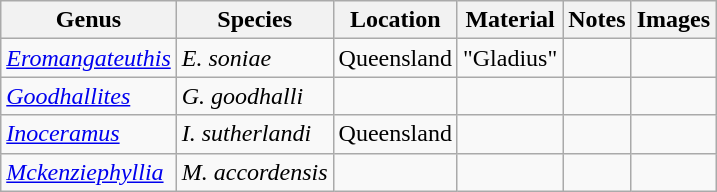<table class="wikitable" align="center">
<tr>
<th>Genus</th>
<th>Species</th>
<th>Location</th>
<th>Material</th>
<th>Notes</th>
<th>Images</th>
</tr>
<tr>
<td><em><a href='#'>Eromangateuthis</a></em></td>
<td><em>E. soniae</em></td>
<td>Queensland</td>
<td>"Gladius"</td>
<td align=center></td>
<td></td>
</tr>
<tr>
<td><em><a href='#'>Goodhallites</a></em></td>
<td><em>G. goodhalli</em></td>
<td></td>
<td></td>
<td></td>
<td></td>
</tr>
<tr>
<td><em><a href='#'>Inoceramus</a></em></td>
<td><em>I. sutherlandi</em></td>
<td>Queensland</td>
<td></td>
<td></td>
<td></td>
</tr>
<tr>
<td><em><a href='#'>Mckenziephyllia</a></em></td>
<td><em>M. accordensis</em></td>
<td></td>
<td></td>
<td></td>
<td></td>
</tr>
</table>
